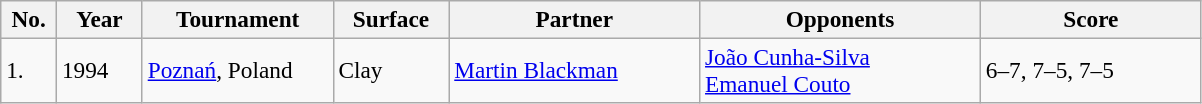<table class="sortable wikitable" style=font-size:97%>
<tr>
<th width=30>No.</th>
<th width=50>Year</th>
<th width=120>Tournament</th>
<th width=70>Surface</th>
<th width=160>Partner</th>
<th width=180>Opponents</th>
<th width=140>Score</th>
</tr>
<tr>
<td>1.</td>
<td>1994</td>
<td><a href='#'>Poznań</a>, Poland</td>
<td>Clay</td>
<td> <a href='#'>Martin Blackman</a></td>
<td> <a href='#'>João Cunha-Silva</a><br> <a href='#'>Emanuel Couto</a></td>
<td>6–7, 7–5, 7–5</td>
</tr>
</table>
